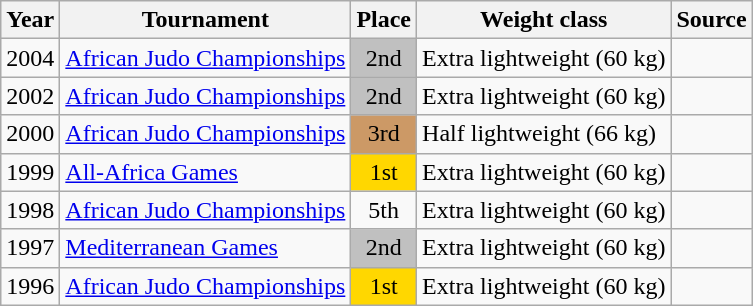<table class=wikitable>
<tr>
<th>Year</th>
<th>Tournament</th>
<th>Place</th>
<th>Weight class</th>
<th>Source</th>
</tr>
<tr>
<td>2004</td>
<td><a href='#'>African Judo Championships</a></td>
<td bgcolor="silver" align="center">2nd</td>
<td>Extra lightweight (60 kg)</td>
<td></td>
</tr>
<tr>
<td>2002</td>
<td><a href='#'>African Judo Championships</a></td>
<td bgcolor="silver" align="center">2nd</td>
<td>Extra lightweight (60 kg)</td>
<td></td>
</tr>
<tr>
<td>2000</td>
<td><a href='#'>African Judo Championships</a></td>
<td bgcolor="cc9966" align="center">3rd</td>
<td>Half lightweight (66 kg)</td>
<td></td>
</tr>
<tr>
<td>1999</td>
<td><a href='#'>All-Africa Games</a></td>
<td bgcolor="gold" align="center">1st</td>
<td>Extra lightweight (60 kg)</td>
<td></td>
</tr>
<tr>
<td>1998</td>
<td><a href='#'>African Judo Championships</a></td>
<td align="center">5th</td>
<td>Extra lightweight (60 kg)</td>
<td></td>
</tr>
<tr>
<td>1997</td>
<td><a href='#'>Mediterranean Games</a></td>
<td bgcolor="silver" align="center">2nd</td>
<td>Extra lightweight (60 kg)</td>
<td></td>
</tr>
<tr>
<td>1996</td>
<td><a href='#'>African Judo Championships</a></td>
<td bgcolor="gold" align="center">1st</td>
<td>Extra lightweight (60 kg)</td>
<td></td>
</tr>
</table>
